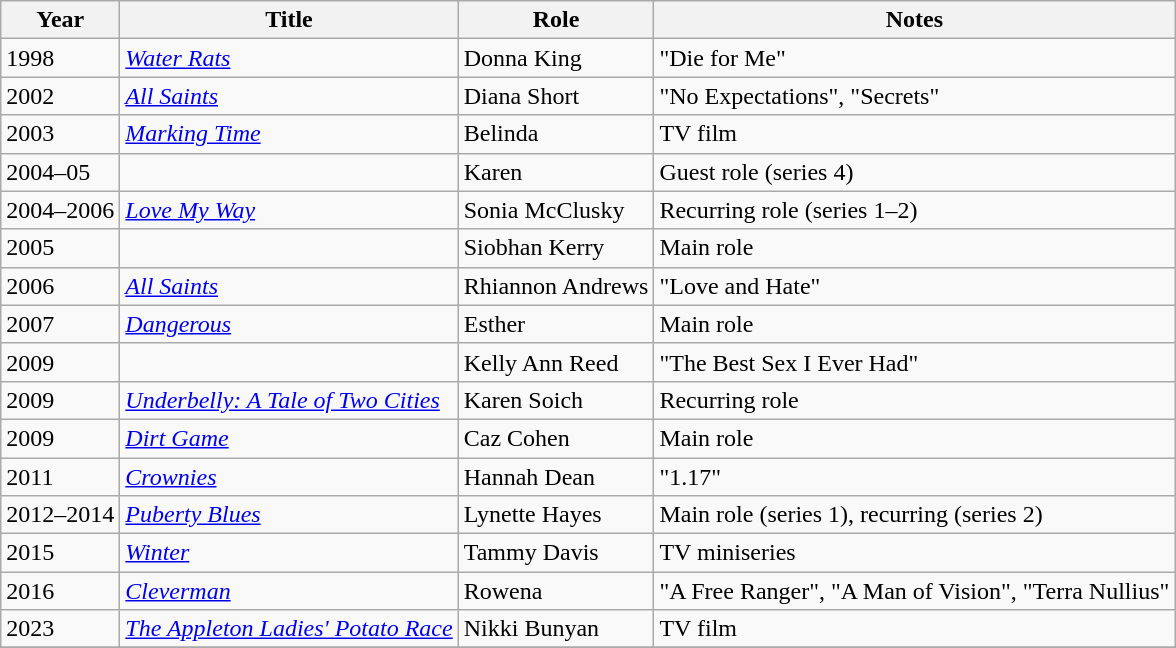<table class="wikitable sortable">
<tr>
<th>Year</th>
<th>Title</th>
<th>Role</th>
<th class = "unsortable">Notes</th>
</tr>
<tr>
<td>1998</td>
<td><em><a href='#'>Water Rats</a></em></td>
<td>Donna King</td>
<td>"Die for Me"</td>
</tr>
<tr>
<td>2002</td>
<td><em><a href='#'>All Saints</a></em></td>
<td>Diana Short</td>
<td>"No Expectations", "Secrets"</td>
</tr>
<tr>
<td>2003</td>
<td><em><a href='#'>Marking Time</a></em></td>
<td>Belinda</td>
<td>TV film</td>
</tr>
<tr>
<td>2004–05</td>
<td><em></em></td>
<td>Karen</td>
<td>Guest role (series 4)</td>
</tr>
<tr>
<td>2004–2006</td>
<td><em><a href='#'>Love My Way</a></em></td>
<td>Sonia McClusky</td>
<td>Recurring role (series 1–2)</td>
</tr>
<tr>
<td>2005</td>
<td><em></em></td>
<td>Siobhan Kerry</td>
<td>Main role</td>
</tr>
<tr>
<td>2006</td>
<td><em><a href='#'>All Saints</a></em></td>
<td>Rhiannon Andrews</td>
<td>"Love and Hate"</td>
</tr>
<tr>
<td>2007</td>
<td><em><a href='#'>Dangerous</a></em></td>
<td>Esther</td>
<td>Main role</td>
</tr>
<tr>
<td>2009</td>
<td><em></em></td>
<td>Kelly Ann Reed</td>
<td>"The Best Sex I Ever Had"</td>
</tr>
<tr>
<td>2009</td>
<td><em><a href='#'>Underbelly: A Tale of Two Cities</a></em></td>
<td>Karen Soich</td>
<td>Recurring role</td>
</tr>
<tr>
<td>2009</td>
<td><em><a href='#'>Dirt Game</a></em></td>
<td>Caz Cohen</td>
<td>Main role</td>
</tr>
<tr>
<td>2011</td>
<td><em><a href='#'>Crownies</a></em></td>
<td>Hannah Dean</td>
<td>"1.17"</td>
</tr>
<tr>
<td>2012–2014</td>
<td><em><a href='#'>Puberty Blues</a></em></td>
<td>Lynette Hayes</td>
<td>Main role (series 1), recurring (series 2)</td>
</tr>
<tr>
<td>2015</td>
<td><em><a href='#'>Winter</a></em></td>
<td>Tammy Davis</td>
<td>TV miniseries</td>
</tr>
<tr>
<td>2016</td>
<td><em><a href='#'>Cleverman</a></em></td>
<td>Rowena</td>
<td>"A Free Ranger", "A Man of Vision", "Terra Nullius"</td>
</tr>
<tr>
<td>2023</td>
<td><em><a href='#'>The Appleton Ladies' Potato Race</a></em></td>
<td>Nikki Bunyan</td>
<td>TV film</td>
</tr>
<tr>
</tr>
</table>
